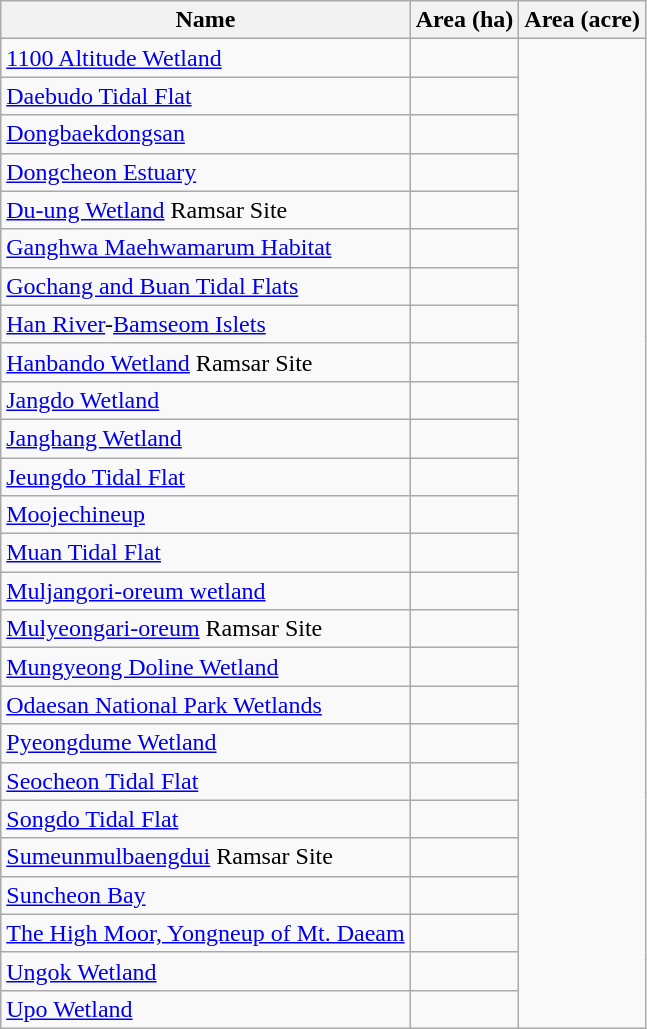<table class="wikitable sortable">
<tr>
<th scope="col" align=left>Name</th>
<th scope="col">Area (ha)</th>
<th scope="col">Area (acre)</th>
</tr>
<tr ---->
<td><a href='#'>1100 Altitude Wetland</a></td>
<td></td>
</tr>
<tr ---->
<td><a href='#'>Daebudo Tidal Flat</a></td>
<td></td>
</tr>
<tr ---->
<td><a href='#'>Dongbaekdongsan</a></td>
<td></td>
</tr>
<tr ---->
<td><a href='#'>Dongcheon Estuary</a></td>
<td></td>
</tr>
<tr ---->
<td><a href='#'>Du-ung Wetland</a> Ramsar Site</td>
<td></td>
</tr>
<tr ---->
<td><a href='#'>Ganghwa Maehwamarum Habitat</a></td>
<td></td>
</tr>
<tr ---->
<td><a href='#'>Gochang and Buan Tidal Flats</a></td>
<td></td>
</tr>
<tr ---->
<td><a href='#'>Han River</a>-<a href='#'>Bamseom Islets</a></td>
<td></td>
</tr>
<tr ---->
<td><a href='#'>Hanbando Wetland</a> Ramsar Site</td>
<td></td>
</tr>
<tr ---->
<td><a href='#'>Jangdo Wetland</a></td>
<td></td>
</tr>
<tr ---->
<td><a href='#'>Janghang Wetland</a></td>
<td></td>
</tr>
<tr ---->
<td><a href='#'>Jeungdo Tidal Flat</a></td>
<td></td>
</tr>
<tr ---->
<td><a href='#'>Moojechineup</a></td>
<td></td>
</tr>
<tr ---->
<td><a href='#'>Muan Tidal Flat</a></td>
<td></td>
</tr>
<tr ---->
<td><a href='#'>Muljangori-oreum wetland</a></td>
<td></td>
</tr>
<tr ---->
<td><a href='#'>Mulyeongari-oreum</a> Ramsar Site</td>
<td></td>
</tr>
<tr ---->
<td><a href='#'>Mungyeong Doline Wetland</a></td>
<td></td>
</tr>
<tr ---->
<td><a href='#'>Odaesan National Park Wetlands</a></td>
<td></td>
</tr>
<tr ---->
<td><a href='#'>Pyeongdume Wetland</a></td>
<td></td>
</tr>
<tr ---->
<td><a href='#'>Seocheon Tidal Flat</a></td>
<td></td>
</tr>
<tr ---->
<td><a href='#'>Songdo Tidal Flat</a></td>
<td></td>
</tr>
<tr ---->
<td><a href='#'>Sumeunmulbaengdui</a> Ramsar Site</td>
<td></td>
</tr>
<tr ---->
<td><a href='#'>Suncheon Bay</a></td>
<td></td>
</tr>
<tr ---->
<td><a href='#'>The High Moor, Yongneup of Mt. Daeam</a></td>
<td></td>
</tr>
<tr ---->
<td><a href='#'>Ungok Wetland</a></td>
<td></td>
</tr>
<tr ---->
<td><a href='#'>Upo Wetland</a></td>
<td></td>
</tr>
</table>
